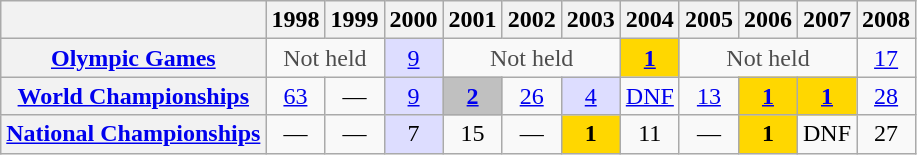<table class="wikitable plainrowheaders">
<tr>
<th></th>
<th scope="col">1998</th>
<th scope="col">1999</th>
<th scope="col">2000</th>
<th scope="col">2001</th>
<th scope="col">2002</th>
<th scope="col">2003</th>
<th scope="col">2004</th>
<th scope="col">2005</th>
<th scope="col">2006</th>
<th scope="col">2007</th>
<th scope="col">2008</th>
</tr>
<tr style="text-align:center;">
<th scope="row"> <a href='#'>Olympic Games</a></th>
<td style="color:#4d4d4d;" colspan=2>Not held</td>
<td style="background:#ddf;"><a href='#'>9</a></td>
<td style="color:#4d4d4d;" colspan=3>Not held</td>
<td style="background:gold;"><a href='#'><strong>1</strong></a></td>
<td style="color:#4d4d4d;" colspan=3>Not held</td>
<td><a href='#'>17</a></td>
</tr>
<tr style="text-align:center;">
<th scope="row"> <a href='#'>World Championships</a></th>
<td><a href='#'>63</a></td>
<td>—</td>
<td style="background:#ddf;"><a href='#'>9</a></td>
<td style="background:silver;"><a href='#'><strong>2</strong></a></td>
<td><a href='#'>26</a></td>
<td style="background:#ddf;"><a href='#'>4</a></td>
<td><a href='#'>DNF</a></td>
<td><a href='#'>13</a></td>
<td style="background:gold;"><a href='#'><strong>1</strong></a></td>
<td style="background:gold;"><a href='#'><strong>1</strong></a></td>
<td><a href='#'>28</a></td>
</tr>
<tr style="text-align:center;">
<th scope="row"> <a href='#'>National Championships</a></th>
<td>—</td>
<td>—</td>
<td style="background:#ddf;">7</td>
<td>15</td>
<td>—</td>
<td style="background:gold;"><strong>1</strong></td>
<td>11</td>
<td>—</td>
<td style="background:gold;"><strong>1</strong></td>
<td>DNF</td>
<td>27</td>
</tr>
</table>
